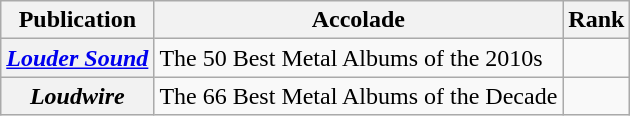<table class="wikitable sortable plainrowheaders">
<tr>
<th>Publication</th>
<th>Accolade</th>
<th>Rank</th>
</tr>
<tr>
<th scope="row"><em><a href='#'>Louder Sound</a></em></th>
<td>The 50 Best Metal Albums of the 2010s</td>
<td></td>
</tr>
<tr>
<th scope="row"><em>Loudwire</em></th>
<td>The 66 Best Metal Albums of the Decade</td>
<td></td>
</tr>
</table>
